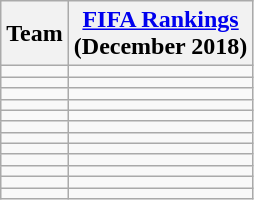<table class="wikitable sortable" style="text-align: left;">
<tr>
<th>Team</th>
<th><a href='#'>FIFA Rankings</a><br>(December 2018)</th>
</tr>
<tr>
<td></td>
<td></td>
</tr>
<tr>
<td></td>
<td></td>
</tr>
<tr>
<td></td>
<td></td>
</tr>
<tr>
<td></td>
<td></td>
</tr>
<tr>
<td></td>
<td></td>
</tr>
<tr>
<td></td>
<td></td>
</tr>
<tr>
<td></td>
<td></td>
</tr>
<tr>
<td></td>
<td></td>
</tr>
<tr>
<td></td>
<td></td>
</tr>
<tr>
<td></td>
<td></td>
</tr>
<tr>
<td></td>
<td></td>
</tr>
<tr>
<td></td>
<td></td>
</tr>
</table>
